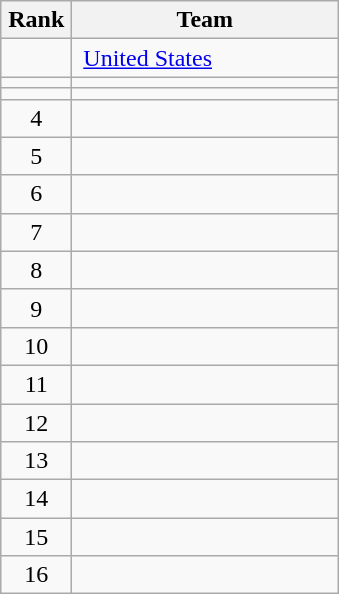<table class="wikitable" style="text-align:center">
<tr>
<th width=40>Rank</th>
<th width=170>Team</th>
</tr>
<tr>
<td></td>
<td align=left> <a href='#'>United States</a></td>
</tr>
<tr>
<td></td>
<td align=left></td>
</tr>
<tr>
<td></td>
<td align=left></td>
</tr>
<tr>
<td>4</td>
<td align=left></td>
</tr>
<tr>
<td>5</td>
<td align=left></td>
</tr>
<tr>
<td>6</td>
<td align=left></td>
</tr>
<tr>
<td>7</td>
<td align=left></td>
</tr>
<tr>
<td>8</td>
<td align=left></td>
</tr>
<tr>
<td>9</td>
<td align=left></td>
</tr>
<tr>
<td>10</td>
<td align=left></td>
</tr>
<tr>
<td>11</td>
<td align=left></td>
</tr>
<tr>
<td>12</td>
<td align=left></td>
</tr>
<tr>
<td>13</td>
<td align=left></td>
</tr>
<tr>
<td>14</td>
<td align=left></td>
</tr>
<tr>
<td>15</td>
<td align=left></td>
</tr>
<tr>
<td>16</td>
<td align=left></td>
</tr>
</table>
